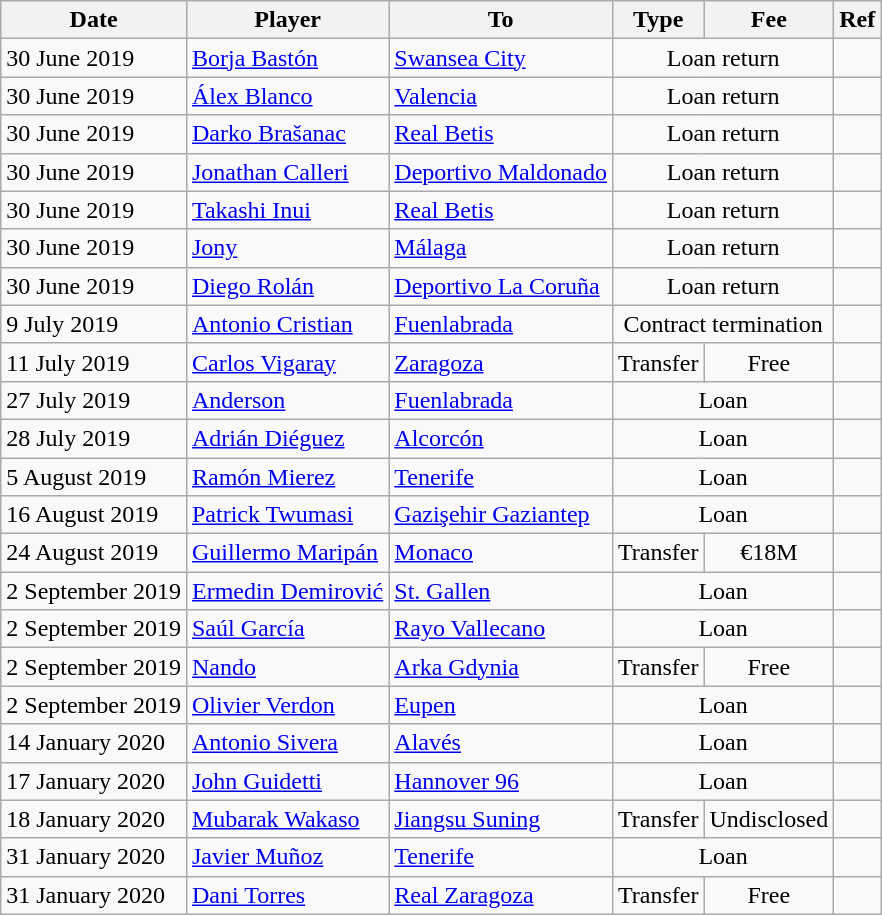<table class="wikitable">
<tr>
<th>Date</th>
<th>Player</th>
<th>To</th>
<th>Type</th>
<th>Fee</th>
<th>Ref</th>
</tr>
<tr>
<td>30 June 2019</td>
<td> <a href='#'>Borja Bastón</a></td>
<td> <a href='#'>Swansea City</a></td>
<td style="text-align:center;" colspan="2">Loan return</td>
<td align=center></td>
</tr>
<tr>
<td>30 June 2019</td>
<td> <a href='#'>Álex Blanco</a></td>
<td><a href='#'>Valencia</a></td>
<td style="text-align:center;" colspan="2">Loan return</td>
<td align=center></td>
</tr>
<tr>
<td>30 June 2019</td>
<td> <a href='#'>Darko Brašanac</a></td>
<td><a href='#'>Real Betis</a></td>
<td style="text-align:center;" colspan="2">Loan return</td>
<td align=center></td>
</tr>
<tr>
<td>30 June 2019</td>
<td> <a href='#'>Jonathan Calleri</a></td>
<td> <a href='#'>Deportivo Maldonado</a></td>
<td style="text-align:center;" colspan="2">Loan return</td>
<td align=center></td>
</tr>
<tr>
<td>30 June 2019</td>
<td> <a href='#'>Takashi Inui</a></td>
<td><a href='#'>Real Betis</a></td>
<td style="text-align:center;" colspan="2">Loan return</td>
<td align=center></td>
</tr>
<tr>
<td>30 June 2019</td>
<td> <a href='#'>Jony</a></td>
<td><a href='#'>Málaga</a></td>
<td style="text-align:center;" colspan="2">Loan return</td>
<td align=center></td>
</tr>
<tr>
<td>30 June 2019</td>
<td> <a href='#'>Diego Rolán</a></td>
<td><a href='#'>Deportivo La Coruña</a></td>
<td style="text-align:center;" colspan="2">Loan return</td>
<td align=center></td>
</tr>
<tr>
<td>9 July 2019</td>
<td> <a href='#'>Antonio Cristian</a></td>
<td><a href='#'>Fuenlabrada</a></td>
<td style="text-align:center;" colspan="2">Contract termination</td>
<td align=center></td>
</tr>
<tr>
<td>11 July 2019</td>
<td> <a href='#'>Carlos Vigaray</a></td>
<td><a href='#'>Zaragoza</a></td>
<td align=center>Transfer</td>
<td align=center>Free</td>
<td align=center></td>
</tr>
<tr>
<td>27 July 2019</td>
<td> <a href='#'>Anderson</a></td>
<td><a href='#'>Fuenlabrada</a></td>
<td style="text-align:center;" colspan="2">Loan</td>
<td align=center></td>
</tr>
<tr>
<td>28 July 2019</td>
<td> <a href='#'>Adrián Diéguez</a></td>
<td><a href='#'>Alcorcón</a></td>
<td style="text-align:center;" colspan="2">Loan</td>
<td align=center></td>
</tr>
<tr>
<td>5 August 2019</td>
<td> <a href='#'>Ramón Mierez</a></td>
<td><a href='#'>Tenerife</a></td>
<td style="text-align:center;" colspan="2">Loan</td>
<td align=center></td>
</tr>
<tr>
<td>16 August 2019</td>
<td> <a href='#'>Patrick Twumasi</a></td>
<td> <a href='#'>Gazişehir Gaziantep</a></td>
<td style="text-align:center;" colspan="2">Loan</td>
<td align=center></td>
</tr>
<tr>
<td>24 August 2019</td>
<td> <a href='#'>Guillermo Maripán</a></td>
<td> <a href='#'>Monaco</a></td>
<td align=center>Transfer</td>
<td align=center>€18M</td>
<td align=center></td>
</tr>
<tr>
<td>2 September 2019</td>
<td> <a href='#'>Ermedin Demirović</a></td>
<td> <a href='#'>St. Gallen</a></td>
<td style="text-align:center;" colspan="2">Loan</td>
<td align=center></td>
</tr>
<tr>
<td>2 September 2019</td>
<td> <a href='#'>Saúl García</a></td>
<td><a href='#'>Rayo Vallecano</a></td>
<td style="text-align:center;" colspan="2">Loan</td>
<td align=center></td>
</tr>
<tr>
<td>2 September 2019</td>
<td> <a href='#'>Nando</a></td>
<td> <a href='#'>Arka Gdynia</a></td>
<td align=center>Transfer</td>
<td align=center>Free</td>
<td align=center></td>
</tr>
<tr>
<td>2 September 2019</td>
<td> <a href='#'>Olivier Verdon</a></td>
<td> <a href='#'>Eupen</a></td>
<td style="text-align:center;" colspan="2">Loan</td>
<td align=center></td>
</tr>
<tr>
<td>14 January 2020</td>
<td> <a href='#'>Antonio Sivera</a></td>
<td><a href='#'>Alavés</a></td>
<td style="text-align:center;" colspan="2">Loan</td>
<td align=center></td>
</tr>
<tr>
<td>17 January 2020</td>
<td> <a href='#'>John Guidetti</a></td>
<td> <a href='#'>Hannover 96</a></td>
<td style="text-align:center;" colspan="2">Loan</td>
<td align=center></td>
</tr>
<tr>
<td>18 January 2020</td>
<td> <a href='#'>Mubarak Wakaso</a></td>
<td> <a href='#'>Jiangsu Suning</a></td>
<td align=center>Transfer</td>
<td align=center>Undisclosed</td>
<td align=center></td>
</tr>
<tr>
<td>31 January 2020</td>
<td> <a href='#'>Javier Muñoz</a></td>
<td><a href='#'>Tenerife</a></td>
<td style="text-align:center;" colspan="2">Loan</td>
<td align=center></td>
</tr>
<tr>
<td>31 January 2020</td>
<td> <a href='#'>Dani Torres</a></td>
<td><a href='#'>Real Zaragoza</a></td>
<td align=center>Transfer</td>
<td align=center>Free</td>
<td align=center></td>
</tr>
</table>
